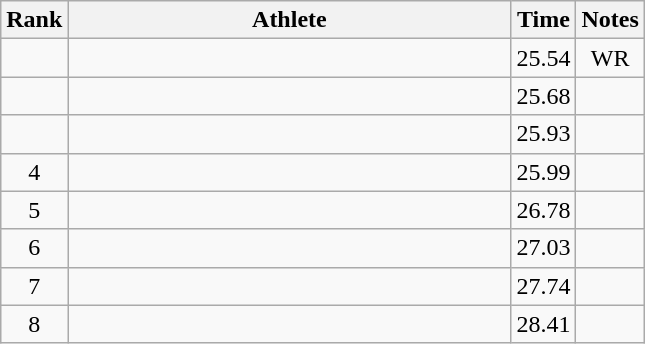<table class="wikitable" style="text-align:center">
<tr>
<th>Rank</th>
<th Style="width:18em">Athlete</th>
<th>Time</th>
<th>Notes</th>
</tr>
<tr>
<td></td>
<td style="text-align:left"></td>
<td>25.54</td>
<td>WR</td>
</tr>
<tr>
<td></td>
<td style="text-align:left"></td>
<td>25.68</td>
<td></td>
</tr>
<tr>
<td></td>
<td style="text-align:left"></td>
<td>25.93</td>
<td></td>
</tr>
<tr>
<td>4</td>
<td style="text-align:left"></td>
<td>25.99</td>
<td></td>
</tr>
<tr>
<td>5</td>
<td style="text-align:left"></td>
<td>26.78</td>
<td></td>
</tr>
<tr>
<td>6</td>
<td style="text-align:left"></td>
<td>27.03</td>
<td></td>
</tr>
<tr>
<td>7</td>
<td style="text-align:left"></td>
<td>27.74</td>
<td></td>
</tr>
<tr>
<td>8</td>
<td style="text-align:left"></td>
<td>28.41</td>
<td></td>
</tr>
</table>
